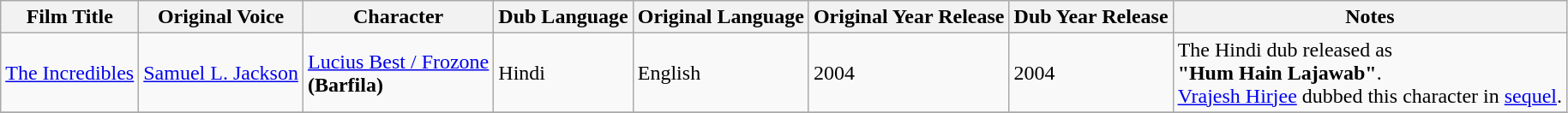<table class="wikitable">
<tr>
<th>Film Title</th>
<th>Original Voice</th>
<th>Character</th>
<th>Dub Language</th>
<th>Original Language</th>
<th>Original Year Release</th>
<th>Dub Year Release</th>
<th>Notes</th>
</tr>
<tr>
<td><a href='#'>The Incredibles</a></td>
<td><a href='#'>Samuel L. Jackson</a></td>
<td><a href='#'>Lucius Best / Frozone</a><br><strong>(Barfila)</strong></td>
<td>Hindi</td>
<td>English</td>
<td>2004</td>
<td>2004</td>
<td>The Hindi dub released as<br> <strong>"Hum Hain Lajawab"</strong>.<br><a href='#'>Vrajesh Hirjee</a> dubbed this character in <a href='#'>sequel</a>.</td>
</tr>
<tr>
</tr>
</table>
